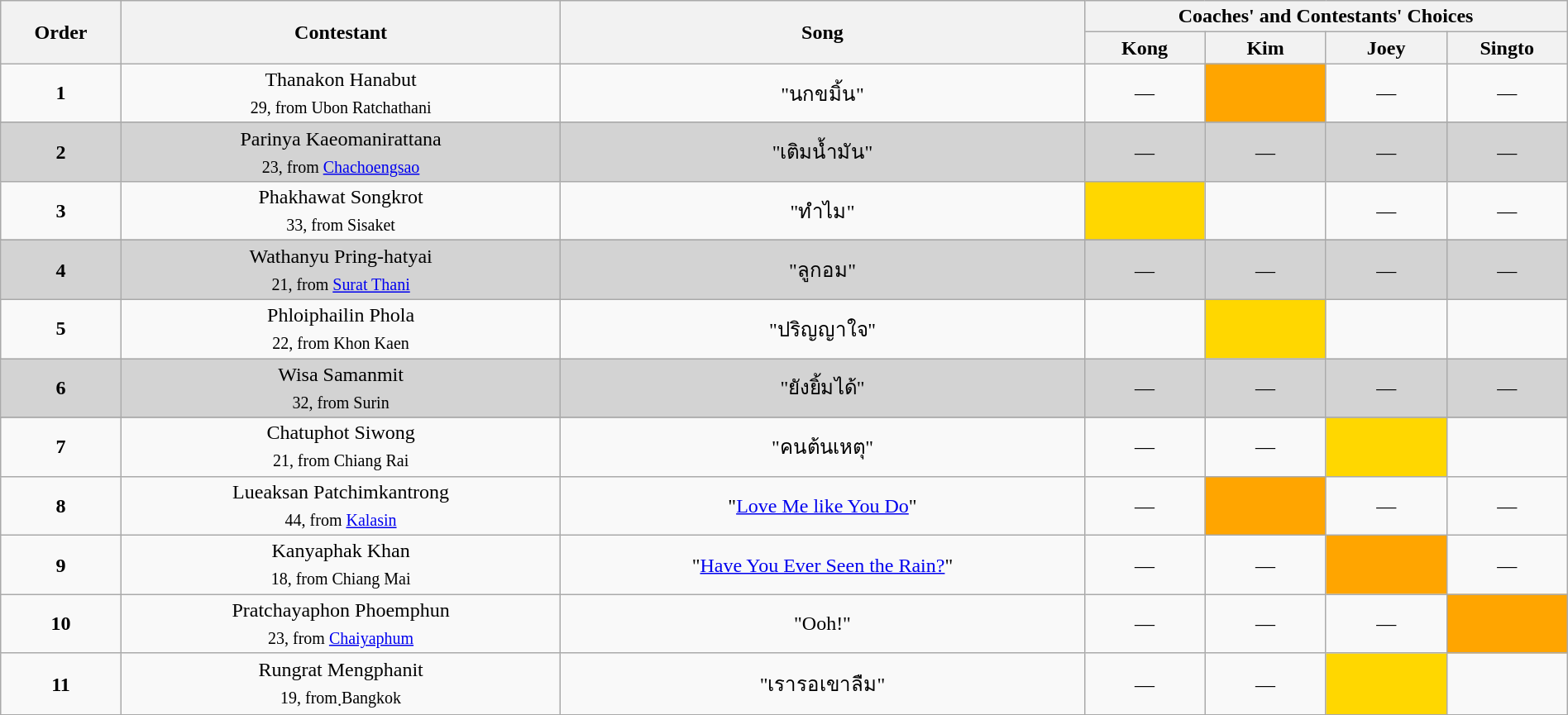<table class="wikitable" style="text-align:center; width:100%;">
<tr>
<th rowspan=2>Order</th>
<th rowspan=2>Contestant</th>
<th rowspan=2>Song</th>
<th colspan=4>Coaches' and Contestants' Choices</th>
</tr>
<tr>
<th width="90">Kong</th>
<th width="90">Kim</th>
<th width="90">Joey</th>
<th width="90">Singto</th>
</tr>
<tr>
<td style="text-align:center"><strong>1</strong></td>
<td>Thanakon Hanabut<br><sub>29, from Ubon Ratchathani</sub></td>
<td>"นกขมิ้น"</td>
<td style="text-align:center;">—</td>
<td style="background:orange;text-align:center;"></td>
<td style="text-align:center;">—</td>
<td style="text-align:center;">—</td>
</tr>
<tr>
</tr>
<tr bgcolor=lightgrey>
<td style="text-align:center"><strong>2</strong></td>
<td>Parinya Kaeomanirattana<br><sub>23, from <a href='#'>Chachoengsao</a></sub></td>
<td>"เติมน้ำมัน"</td>
<td style="text-align:center;">—</td>
<td style="text-align:center;">—</td>
<td style="text-align:center;">—</td>
<td style="text-align:center;">—</td>
</tr>
<tr>
<td style="text-align:center"><strong>3</strong></td>
<td>Phakhawat Songkrot<br><sub>33, from Sisaket</sub></td>
<td>"ทำไม"</td>
<td style="background:gold;text-align:center;"></td>
<td style="text-align:center;"></td>
<td style="text-align:center;">—</td>
<td style="text-align:center;">—</td>
</tr>
<tr>
</tr>
<tr bgcolor=lightgrey>
<td style="text-align:center"><strong>4</strong></td>
<td>Wathanyu Pring-hatyai<br><sub>21, from <a href='#'>Surat Thani</a></sub></td>
<td>"ลูกอม"</td>
<td style="text-align:center;">—</td>
<td style="text-align:center;">—</td>
<td style="text-align:center;">—</td>
<td style="text-align:center;">—</td>
</tr>
<tr>
<td style="text-align:center"><strong>5</strong></td>
<td>Phloiphailin Phola<br><sub>22, from Khon Kaen</sub></td>
<td>"ปริญญาใจ"</td>
<td style="text-align:center;"></td>
<td style="background:gold;text-align:center;"></td>
<td style="text-align:center;"></td>
<td style="text-align:center;"></td>
</tr>
<tr bgcolor=lightgrey>
<td style="text-align:center"><strong>6</strong></td>
<td>Wisa Samanmit<br><sub>32, from Surin</sub></td>
<td>"ยังยิ้มได้"</td>
<td style="text-align:center;">—</td>
<td style="text-align:center;">—</td>
<td style="text-align:center;">—</td>
<td style="text-align:center;">—</td>
</tr>
<tr>
</tr>
<tr>
<td style="text-align:center"><strong>7</strong></td>
<td>Chatuphot Siwong<br><sub>21, from Chiang Rai</sub></td>
<td>"คนต้นเหตุ"</td>
<td style="text-align:center;">—</td>
<td style="text-align:center;">—</td>
<td style="background:gold;text-align:center;"></td>
<td style="text-align:center;"></td>
</tr>
<tr>
<td style="text-align:center"><strong>8</strong></td>
<td>Lueaksan Patchimkantrong<br><sub>44, from <a href='#'>Kalasin</a></sub></td>
<td>"<a href='#'>Love Me like You Do</a>"</td>
<td style="text-align:center;">—</td>
<td style="background:orange;text-align:center;"></td>
<td style="text-align:center;">—</td>
<td style="text-align:center;">—</td>
</tr>
<tr>
<td style="text-align:center"><strong>9</strong></td>
<td>Kanyaphak Khan<br><sub>18, from Chiang Mai</sub></td>
<td>"<a href='#'>Have You Ever Seen the Rain?</a>"</td>
<td style="text-align:center;">—</td>
<td style="text-align:center;">—</td>
<td style="background:orange;text-align:center;"></td>
<td style="text-align:center;">—</td>
</tr>
<tr>
<td style="text-align:center"><strong>10</strong></td>
<td>Pratchayaphon Phoemphun<br><sub>23, from <a href='#'>Chaiyaphum</a></sub></td>
<td>"Ooh!"</td>
<td style="text-align:center;">—</td>
<td style="text-align:center;">—</td>
<td style="text-align:center;">—</td>
<td style="background:orange;text-align:center;"></td>
</tr>
<tr>
<td style="text-align:center"><strong>11</strong></td>
<td>Rungrat Mengphanit<br><sub>19, from ฺBangkok</sub></td>
<td>"เรารอเขาลืม"</td>
<td style="text-align:center;">—</td>
<td style="text-align:center;">—</td>
<td style="background:gold;text-align:center;"></td>
<td style="text-align:center;"></td>
</tr>
<tr>
</tr>
</table>
